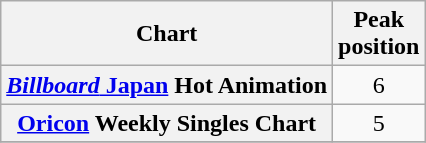<table class="wikitable plainrowheaders" style="text-align:center;">
<tr>
<th>Chart</th>
<th>Peak<br>position</th>
</tr>
<tr>
<th scope="row"><a href='#'><em>Billboard</em> Japan</a> Hot Animation</th>
<td>6</td>
</tr>
<tr>
<th scope="row"><a href='#'>Oricon</a> Weekly Singles Chart</th>
<td>5</td>
</tr>
<tr>
</tr>
</table>
